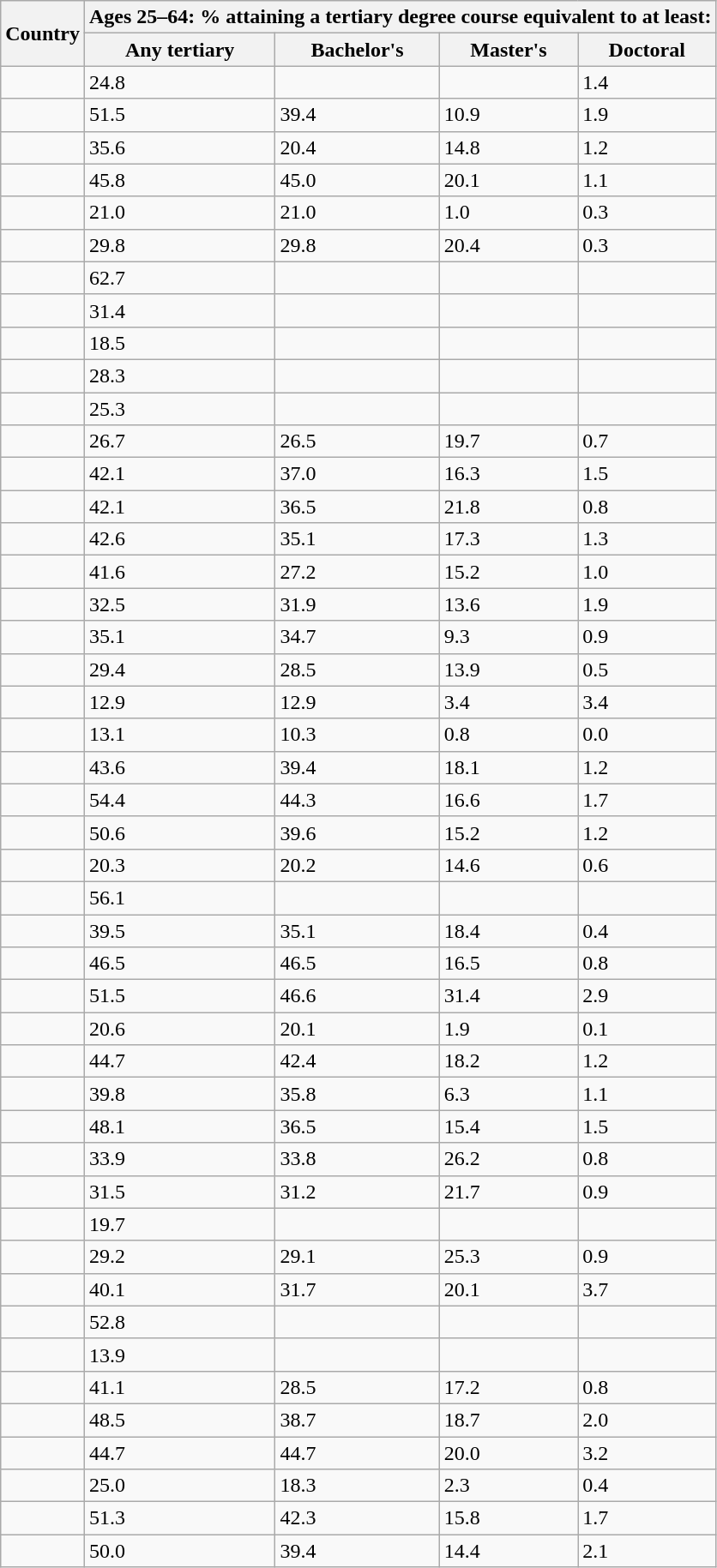<table class="wikitable sortable mw-collapsible mw-collapsed">
<tr>
<th rowspan="2">Country</th>
<th colspan="4">Ages 25–64: % attaining a tertiary degree course equivalent to at least:</th>
</tr>
<tr>
<th data-sort-type="number">Any tertiary</th>
<th data-sort-type="number">Bachelor's</th>
<th data-sort-type="number">Master's</th>
<th data-sort-type="number">Doctoral</th>
</tr>
<tr>
<td></td>
<td>24.8</td>
<td></td>
<td></td>
<td>1.4</td>
</tr>
<tr>
<td></td>
<td>51.5</td>
<td>39.4</td>
<td>10.9</td>
<td>1.9</td>
</tr>
<tr>
<td></td>
<td>35.6</td>
<td>20.4</td>
<td>14.8</td>
<td>1.2</td>
</tr>
<tr>
<td></td>
<td>45.8</td>
<td>45.0</td>
<td>20.1</td>
<td>1.1</td>
</tr>
<tr>
<td></td>
<td>21.0</td>
<td>21.0</td>
<td>1.0</td>
<td>0.3</td>
</tr>
<tr>
<td></td>
<td>29.8</td>
<td>29.8</td>
<td>20.4</td>
<td>0.3</td>
</tr>
<tr>
<td></td>
<td>62.7</td>
<td></td>
<td></td>
<td></td>
</tr>
<tr>
<td></td>
<td>31.4</td>
<td></td>
<td></td>
<td></td>
</tr>
<tr>
<td></td>
<td>18.5</td>
<td></td>
<td></td>
<td></td>
</tr>
<tr>
<td></td>
<td>28.3</td>
<td></td>
<td></td>
<td></td>
</tr>
<tr>
<td></td>
<td>25.3</td>
<td></td>
<td></td>
<td></td>
</tr>
<tr>
<td></td>
<td>26.7</td>
<td>26.5</td>
<td>19.7</td>
<td>0.7</td>
</tr>
<tr>
<td></td>
<td>42.1</td>
<td>37.0</td>
<td>16.3</td>
<td>1.5</td>
</tr>
<tr>
<td></td>
<td>42.1</td>
<td>36.5</td>
<td>21.8</td>
<td>0.8</td>
</tr>
<tr>
<td></td>
<td>42.6</td>
<td>35.1</td>
<td>17.3</td>
<td>1.3</td>
</tr>
<tr>
<td></td>
<td>41.6</td>
<td>27.2</td>
<td>15.2</td>
<td>1.0</td>
</tr>
<tr>
<td></td>
<td>32.5</td>
<td>31.9</td>
<td>13.6</td>
<td>1.9</td>
</tr>
<tr>
<td></td>
<td>35.1</td>
<td>34.7</td>
<td>9.3</td>
<td>0.9</td>
</tr>
<tr>
<td></td>
<td>29.4</td>
<td>28.5</td>
<td>13.9</td>
<td>0.5</td>
</tr>
<tr>
<td></td>
<td>12.9</td>
<td>12.9</td>
<td>3.4</td>
<td>3.4</td>
</tr>
<tr>
<td></td>
<td>13.1</td>
<td>10.3</td>
<td>0.8</td>
<td>0.0</td>
</tr>
<tr>
<td></td>
<td>43.6</td>
<td>39.4</td>
<td>18.1</td>
<td>1.2</td>
</tr>
<tr>
<td></td>
<td>54.4</td>
<td>44.3</td>
<td>16.6</td>
<td>1.7</td>
</tr>
<tr>
<td></td>
<td>50.6</td>
<td>39.6</td>
<td>15.2</td>
<td>1.2</td>
</tr>
<tr>
<td></td>
<td>20.3</td>
<td>20.2</td>
<td>14.6</td>
<td>0.6</td>
</tr>
<tr>
<td></td>
<td>56.1</td>
<td></td>
<td></td>
<td></td>
</tr>
<tr>
<td></td>
<td>39.5</td>
<td>35.1</td>
<td>18.4</td>
<td>0.4</td>
</tr>
<tr>
<td></td>
<td>46.5</td>
<td>46.5</td>
<td>16.5</td>
<td>0.8</td>
</tr>
<tr>
<td></td>
<td>51.5</td>
<td>46.6</td>
<td>31.4</td>
<td>2.9</td>
</tr>
<tr>
<td></td>
<td>20.6</td>
<td>20.1</td>
<td>1.9</td>
<td>0.1</td>
</tr>
<tr>
<td></td>
<td>44.7</td>
<td>42.4</td>
<td>18.2</td>
<td>1.2</td>
</tr>
<tr>
<td></td>
<td>39.8</td>
<td>35.8</td>
<td>6.3</td>
<td>1.1</td>
</tr>
<tr>
<td></td>
<td>48.1</td>
<td>36.5</td>
<td>15.4</td>
<td>1.5</td>
</tr>
<tr>
<td></td>
<td>33.9</td>
<td>33.8</td>
<td>26.2</td>
<td>0.8</td>
</tr>
<tr>
<td></td>
<td>31.5</td>
<td>31.2</td>
<td>21.7</td>
<td>0.9</td>
</tr>
<tr>
<td></td>
<td>19.7</td>
<td></td>
<td></td>
<td></td>
</tr>
<tr>
<td></td>
<td>29.2</td>
<td>29.1</td>
<td>25.3</td>
<td>0.9</td>
</tr>
<tr>
<td></td>
<td>40.1</td>
<td>31.7</td>
<td>20.1</td>
<td>3.7</td>
</tr>
<tr>
<td></td>
<td>52.8</td>
<td></td>
<td></td>
<td></td>
</tr>
<tr>
<td></td>
<td>13.9</td>
<td></td>
<td></td>
<td></td>
</tr>
<tr>
<td></td>
<td>41.1</td>
<td>28.5</td>
<td>17.2</td>
<td>0.8</td>
</tr>
<tr>
<td></td>
<td>48.5</td>
<td>38.7</td>
<td>18.7</td>
<td>2.0</td>
</tr>
<tr>
<td></td>
<td>44.7</td>
<td>44.7</td>
<td>20.0</td>
<td>3.2</td>
</tr>
<tr>
<td></td>
<td>25.0</td>
<td>18.3</td>
<td>2.3</td>
<td>0.4</td>
</tr>
<tr>
<td></td>
<td>51.3</td>
<td>42.3</td>
<td>15.8</td>
<td>1.7</td>
</tr>
<tr>
<td></td>
<td>50.0</td>
<td>39.4</td>
<td>14.4</td>
<td>2.1</td>
</tr>
</table>
